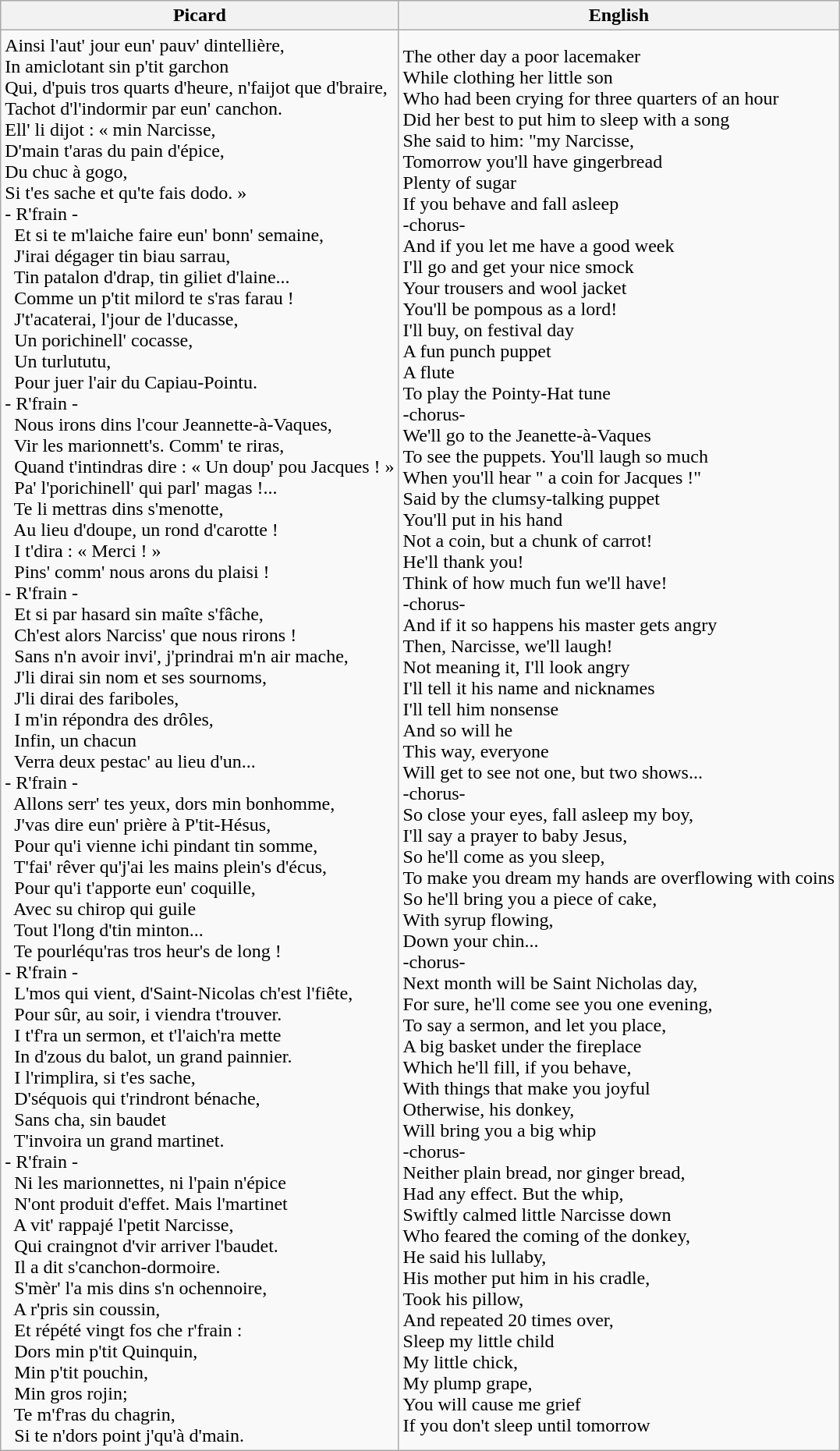<table class="wikitable">
<tr>
<th>Picard</th>
<th>English</th>
</tr>
<tr>
<td>Ainsi l'aut' jour eun' pauv' dintellière,<br>In amiclotant sin p'tit garchon<br>Qui, d'puis tros quarts d'heure, n'faijot que d'braire,<br>Tachot d'l'indormir par eun' canchon.<br>Ell' li dijot : « min Narcisse,<br>D'main t'aras du pain d'épice,<br>Du chuc à gogo,<br>Si t'es sache et qu'te fais dodo. »<br>- R'frain -<br>  Et si te m'laiche faire eun' bonn' semaine,<br>  J'irai dégager tin biau sarrau,<br>  Tin patalon d'drap, tin giliet d'laine...<br>  Comme un p'tit milord te s'ras farau !<br>  J't'acaterai, l'jour de l'ducasse,<br>  Un porichinell' cocasse,<br>  Un turlututu,<br>  Pour juer l'air du Capiau-Pointu.<br>- R'frain -<br>  Nous irons dins l'cour Jeannette-à-Vaques,<br>  Vir les marionnett's. Comm' te riras,<br>  Quand t'intindras dire : « Un doup' pou Jacques ! »<br>  Pa' l'porichinell' qui parl' magas !...<br>  Te li mettras dins s'menotte,<br>  Au lieu d'doupe, un rond d'carotte !<br>  I t'dira : « Merci ! »<br>  Pins' comm' nous arons du plaisi !<br>- R'frain -<br>  Et si par hasard sin maîte s'fâche,<br>  Ch'est alors Narciss' que nous rirons !<br>  Sans n'n avoir invi', j'prindrai m'n air mache,<br>  J'li dirai sin nom et ses sournoms,<br>  J'li dirai des fariboles,<br>  I m'in répondra des drôles,<br>  Infin, un chacun<br>  Verra deux pestac' au lieu d'un...<br>- R'frain -<br>  Allons serr' tes yeux, dors min bonhomme,<br>  J'vas dire eun' prière à P'tit-Hésus,<br>  Pour qu'i vienne ichi pindant tin somme,<br>  T'fai' rêver qu'j'ai les mains plein's d'écus,<br>  Pour qu'i t'apporte eun' coquille,<br>  Avec su chirop qui guile<br>  Tout l'long d'tin minton...<br>  Te pourléqu'ras tros heur's de long !<br>- R'frain -<br>  L'mos qui vient, d'Saint-Nicolas ch'est l'fiête,<br>  Pour sûr, au soir, i viendra t'trouver.<br>  I t'f'ra un sermon, et t'l'aich'ra mette<br>  In d'zous du balot, un grand painnier.<br>  I l'rimplira, si t'es sache,<br>  D'séquois qui t'rindront bénache,<br>  Sans cha, sin baudet<br>  T'invoira un grand martinet.<br>- R'frain -<br>  Ni les marionnettes, ni l'pain n'épice<br>  N'ont produit d'effet. Mais l'martinet<br>  A vit' rappajé l'petit Narcisse,<br>  Qui craingnot d'vir arriver l'baudet.<br>  Il a dit s'canchon-dormoire.<br>  S'mèr' l'a mis dins s'n ochennoire,<br>  A r'pris sin coussin,<br>  Et répété vingt fos che r'frain :<br>  Dors min p'tit Quinquin,<br>  Min p'tit pouchin,<br>  Min gros rojin;<br>  Te m'f'ras du chagrin,<br>  Si te n'dors point j'qu'à d'main.</td>
<td>The other day a poor lacemaker<br>While clothing her little son<br>Who had been crying for three quarters of an hour<br>Did her best to put him to sleep with a song<br>She said to him: "my Narcisse,<br>Tomorrow you'll have gingerbread<br>Plenty of sugar<br>If you behave and fall asleep<br>-chorus-<br>And if you let me have a good week<br>I'll go and get your nice smock<br>Your trousers and wool jacket<br>You'll be pompous as a lord!<br>I'll buy, on festival day<br>A fun punch puppet<br>A flute<br>To play the Pointy-Hat tune<br>-chorus-<br>We'll go to the Jeanette-à-Vaques<br>To see the puppets. You'll laugh so much<br>When you'll hear " a coin for Jacques !"<br>Said by the clumsy-talking puppet<br>You'll put in his hand<br>Not a coin, but a chunk of carrot!<br>He'll thank you!<br>Think of how much fun we'll have!<br>-chorus-<br>And if it so happens his master gets angry<br>Then, Narcisse, we'll laugh!<br>Not meaning it, I'll look angry<br>I'll tell it his name and nicknames<br>I'll tell him nonsense<br>And so will he<br>This way, everyone<br>Will get to see not one, but two shows...<br>-chorus-<br>So close your eyes, fall asleep my boy,<br>I'll say a prayer to baby Jesus,<br>So he'll come as you sleep,<br>To make you dream my hands are overflowing with coins<br>So he'll bring you a piece of cake,<br>With syrup flowing,<br>Down your chin...<br>-chorus-<br>Next month will be Saint Nicholas day,<br>For sure, he'll come see you one evening,<br>To say a sermon, and let you place,<br>A big basket under the fireplace<br>Which he'll fill, if you behave,<br>With things that make you joyful<br>Otherwise, his donkey,<br>Will bring you a big whip<br>-chorus-<br>Neither plain bread, nor ginger bread,<br>Had any effect. But the whip,<br>Swiftly calmed little Narcisse down<br>Who feared the coming of the donkey,<br>He said his lullaby,<br>His mother put him in his cradle,<br>Took his pillow,<br>And repeated 20 times over,<br>Sleep my little child<br>My little chick,<br>My plump grape,<br>You will cause me grief<br>If you don't sleep until tomorrow</td>
</tr>
</table>
